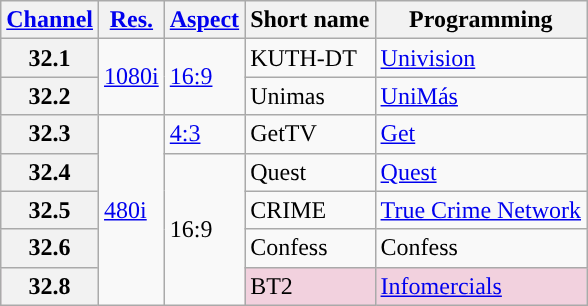<table class="wikitable">
<tr>
<th scope = "col"><a href='#'>Channel</a></th>
<th scope = "col"><a href='#'>Res.</a></th>
<th scope = "col"><a href='#'>Aspect</a></th>
<th scope = "col">Short name</th>
<th scope = "col">Programming</th>
</tr>
<tr>
<th scope = "row">32.1</th>
<td rowspan=2><a href='#'>1080i</a></td>
<td rowspan=2><a href='#'>16:9</a></td>
<td>KUTH-DT</td>
<td><a href='#'>Univision</a></td>
</tr>
<tr>
<th scope = "row">32.2</th>
<td>Unimas</td>
<td><a href='#'>UniMás</a></td>
</tr>
<tr>
<th scope = "row">32.3</th>
<td rowspan=5><a href='#'>480i</a></td>
<td><a href='#'>4:3</a></td>
<td>GetTV</td>
<td><a href='#'>Get</a></td>
</tr>
<tr>
<th scope = "row">32.4</th>
<td rowspan=4>16:9</td>
<td>Quest</td>
<td><a href='#'>Quest</a></td>
</tr>
<tr>
<th scope = "row">32.5</th>
<td>CRIME</td>
<td><a href='#'>True Crime Network</a></td>
</tr>
<tr>
<th scope = "row">32.6</th>
<td>Confess</td>
<td>Confess</td>
</tr>
<tr style="background-color: #f2d1de;">
<th scope = "row">32.8</th>
<td>BT2</td>
<td><a href='#'>Infomercials</a> </td>
</tr>
</table>
